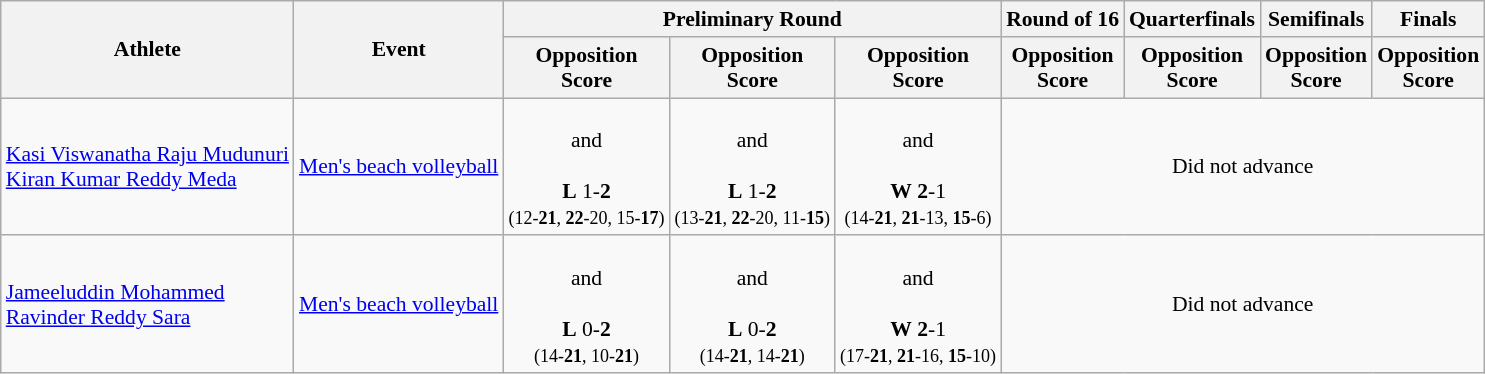<table class="wikitable" border="1" style="font-size:90%">
<tr>
<th rowspan=2>Athlete</th>
<th rowspan=2>Event</th>
<th colspan=3>Preliminary Round</th>
<th>Round of 16</th>
<th>Quarterfinals</th>
<th>Semifinals</th>
<th>Finals</th>
</tr>
<tr>
<th>Opposition<br>Score</th>
<th>Opposition<br>Score</th>
<th>Opposition<br>Score</th>
<th>Opposition<br>Score</th>
<th>Opposition<br>Score</th>
<th>Opposition<br>Score</th>
<th>Opposition<br>Score</th>
</tr>
<tr>
<td><a href='#'>Kasi Viswanatha Raju Mudunuri</a> <br> <a href='#'>Kiran Kumar Reddy Meda</a></td>
<td><a href='#'>Men's beach volleyball</a></td>
<td align=center><br>and<br><br><strong>L</strong> 1-<strong>2</strong><br><small>(12-<strong>21</strong>, <strong>22</strong>-20, 15-<strong>17</strong>)</small></td>
<td align=center><br>and<br><br><strong>L</strong> 1-<strong>2</strong><br><small>(13-<strong>21</strong>, <strong>22</strong>-20, 11-<strong>15</strong>)</small></td>
<td align=center><br>and<br><br><strong>W</strong> <strong>2</strong>-1<br><small>(14-<strong>21</strong>, <strong>21</strong>-13, <strong>15</strong>-6)</small></td>
<td align=center colspan="7">Did not advance</td>
</tr>
<tr>
<td><a href='#'>Jameeluddin Mohammed</a> <br> <a href='#'>Ravinder Reddy Sara</a></td>
<td><a href='#'>Men's beach volleyball</a></td>
<td align=center><br>and<br><br><strong>L</strong> 0-<strong>2</strong><br><small>(14-<strong>21</strong>, 10-<strong>21</strong>)</small></td>
<td align=center><br>and<br><br><strong>L</strong> 0-<strong>2</strong><br><small>(14-<strong>21</strong>, 14-<strong>21</strong>)</small></td>
<td align=center><br>and<br><br><strong>W</strong> <strong>2</strong>-1<br><small>(17-<strong>21</strong>, <strong>21</strong>-16, <strong>15</strong>-10)</small></td>
<td align=center colspan="7">Did not advance</td>
</tr>
</table>
